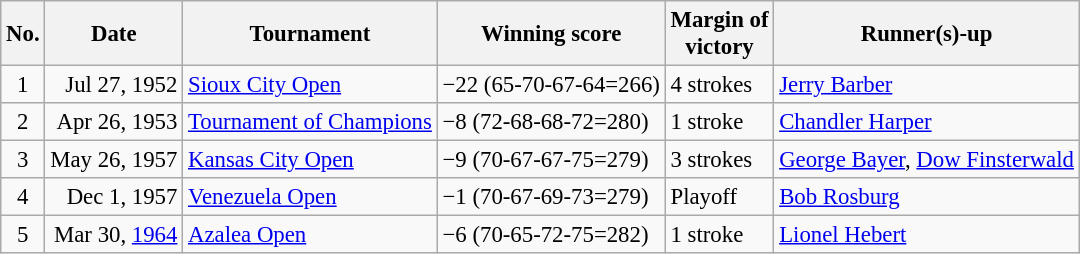<table class="wikitable" style="font-size:95%;">
<tr>
<th>No.</th>
<th>Date</th>
<th>Tournament</th>
<th>Winning score</th>
<th>Margin of<br>victory</th>
<th>Runner(s)-up</th>
</tr>
<tr>
<td align=center>1</td>
<td align=right>Jul 27, 1952</td>
<td><a href='#'>Sioux City Open</a></td>
<td>−22 (65-70-67-64=266)</td>
<td>4 strokes</td>
<td> <a href='#'>Jerry Barber</a></td>
</tr>
<tr>
<td align=center>2</td>
<td align=right>Apr 26, 1953</td>
<td><a href='#'>Tournament of Champions</a></td>
<td>−8 (72-68-68-72=280)</td>
<td>1 stroke</td>
<td> <a href='#'>Chandler Harper</a></td>
</tr>
<tr>
<td align=center>3</td>
<td align=right>May 26, 1957</td>
<td><a href='#'>Kansas City Open</a></td>
<td>−9 (70-67-67-75=279)</td>
<td>3 strokes</td>
<td> <a href='#'>George Bayer</a>,  <a href='#'>Dow Finsterwald</a></td>
</tr>
<tr>
<td align=center>4</td>
<td align=right>Dec 1, 1957</td>
<td><a href='#'>Venezuela Open</a></td>
<td>−1 (70-67-69-73=279)</td>
<td>Playoff</td>
<td> <a href='#'>Bob Rosburg</a></td>
</tr>
<tr>
<td align=center>5</td>
<td align=right>Mar 30, <a href='#'>1964</a></td>
<td><a href='#'>Azalea Open</a></td>
<td>−6 (70-65-72-75=282)</td>
<td>1 stroke</td>
<td> <a href='#'>Lionel Hebert</a></td>
</tr>
</table>
